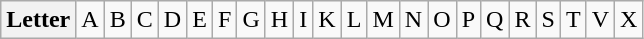<table class="wikitable">
<tr>
<th>Letter</th>
<td>A</td>
<td>B</td>
<td>C</td>
<td>D</td>
<td>E</td>
<td>F</td>
<td>G</td>
<td>H</td>
<td>I</td>
<td>K</td>
<td>L</td>
<td>M</td>
<td>N</td>
<td>O</td>
<td>P</td>
<td>Q</td>
<td>R</td>
<td>S</td>
<td>T</td>
<td>V</td>
<td>X</td>
</tr>
</table>
